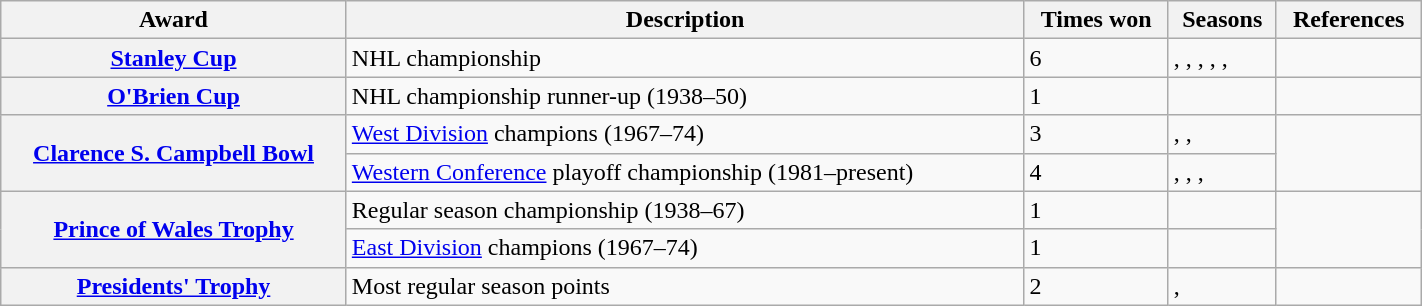<table class="wikitable" width="75%">
<tr>
<th scope="col">Award</th>
<th scope="col">Description</th>
<th scope="col">Times won</th>
<th scope="col">Seasons</th>
<th scope="col">References</th>
</tr>
<tr>
<th scope="row"><a href='#'>Stanley Cup</a></th>
<td>NHL championship</td>
<td>6</td>
<td>, , , , , </td>
<td></td>
</tr>
<tr>
<th scope="row"><a href='#'>O'Brien Cup</a></th>
<td>NHL championship runner-up (1938–50)</td>
<td>1</td>
<td></td>
<td></td>
</tr>
<tr>
<th scope="row" rowspan="2"><a href='#'>Clarence S. Campbell Bowl</a></th>
<td><a href='#'>West Division</a> champions (1967–74)</td>
<td>3</td>
<td>, , </td>
<td rowspan="2"></td>
</tr>
<tr>
<td><a href='#'>Western Conference</a> playoff championship (1981–present)</td>
<td>4</td>
<td>, , , </td>
</tr>
<tr>
<th scope="row" rowspan="2"><a href='#'>Prince of Wales Trophy</a></th>
<td>Regular season championship (1938–67)</td>
<td>1</td>
<td></td>
<td rowspan="2"></td>
</tr>
<tr>
<td><a href='#'>East Division</a> champions (1967–74)</td>
<td>1</td>
<td></td>
</tr>
<tr>
<th scope="row"><a href='#'>Presidents' Trophy</a></th>
<td>Most regular season points</td>
<td>2</td>
<td>, </td>
<td></td>
</tr>
</table>
